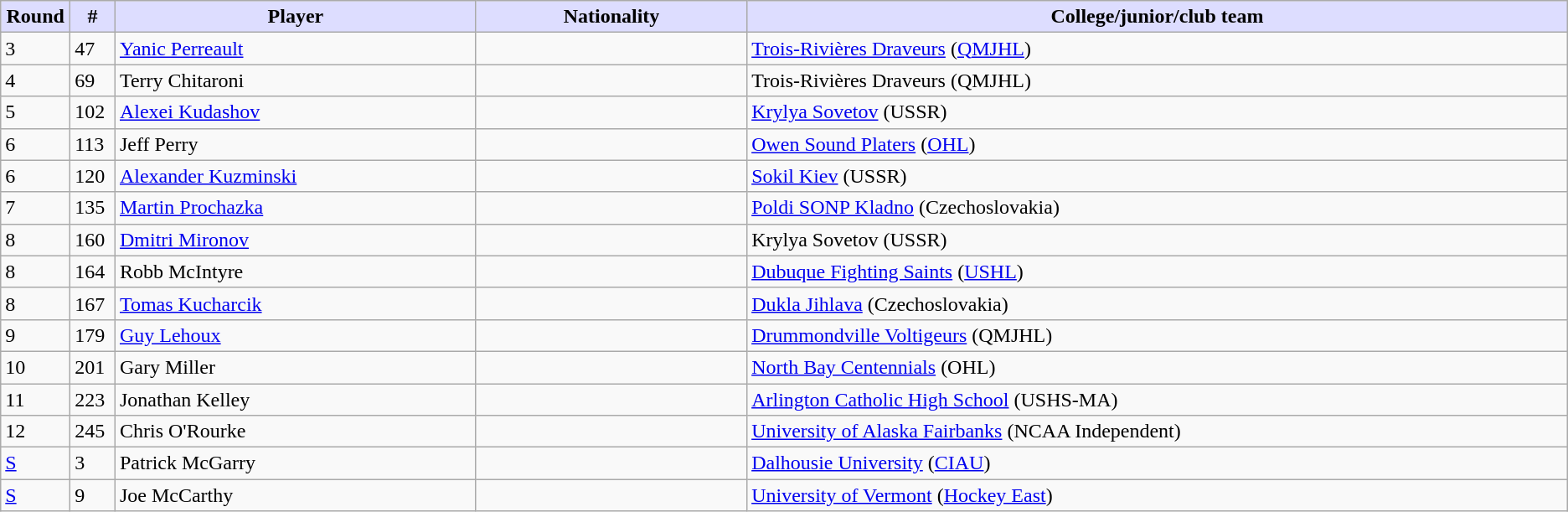<table class="wikitable">
<tr>
<th style="background:#ddf; width:2.75%;">Round</th>
<th style="background:#ddf; width:2.75%;">#</th>
<th style="background:#ddf; width:22.0%;">Player</th>
<th style="background:#ddf; width:16.5%;">Nationality</th>
<th style="background:#ddf; width:50.0%;">College/junior/club team</th>
</tr>
<tr>
<td>3</td>
<td>47</td>
<td><a href='#'>Yanic Perreault</a></td>
<td></td>
<td><a href='#'>Trois-Rivières Draveurs</a> (<a href='#'>QMJHL</a>)</td>
</tr>
<tr>
<td>4</td>
<td>69</td>
<td>Terry Chitaroni</td>
<td></td>
<td>Trois-Rivières Draveurs (QMJHL)</td>
</tr>
<tr>
<td>5</td>
<td>102</td>
<td><a href='#'>Alexei Kudashov</a></td>
<td></td>
<td><a href='#'>Krylya Sovetov</a> (USSR)</td>
</tr>
<tr>
<td>6</td>
<td>113</td>
<td>Jeff Perry</td>
<td></td>
<td><a href='#'>Owen Sound Platers</a> (<a href='#'>OHL</a>)</td>
</tr>
<tr>
<td>6</td>
<td>120</td>
<td><a href='#'>Alexander Kuzminski</a></td>
<td></td>
<td><a href='#'>Sokil Kiev</a> (USSR)</td>
</tr>
<tr>
<td>7</td>
<td>135</td>
<td><a href='#'>Martin Prochazka</a></td>
<td></td>
<td><a href='#'>Poldi SONP Kladno</a> (Czechoslovakia)</td>
</tr>
<tr>
<td>8</td>
<td>160</td>
<td><a href='#'>Dmitri Mironov</a></td>
<td></td>
<td>Krylya Sovetov (USSR)</td>
</tr>
<tr>
<td>8</td>
<td>164</td>
<td>Robb McIntyre</td>
<td></td>
<td><a href='#'>Dubuque Fighting Saints</a> (<a href='#'>USHL</a>)</td>
</tr>
<tr>
<td>8</td>
<td>167</td>
<td><a href='#'>Tomas Kucharcik</a></td>
<td></td>
<td><a href='#'>Dukla Jihlava</a> (Czechoslovakia)</td>
</tr>
<tr>
<td>9</td>
<td>179</td>
<td><a href='#'>Guy Lehoux</a></td>
<td></td>
<td><a href='#'>Drummondville Voltigeurs</a> (QMJHL)</td>
</tr>
<tr>
<td>10</td>
<td>201</td>
<td>Gary Miller</td>
<td></td>
<td><a href='#'>North Bay Centennials</a> (OHL)</td>
</tr>
<tr>
<td>11</td>
<td>223</td>
<td>Jonathan Kelley</td>
<td></td>
<td><a href='#'>Arlington Catholic High School</a> (USHS-MA)</td>
</tr>
<tr>
<td>12</td>
<td>245</td>
<td>Chris O'Rourke</td>
<td></td>
<td><a href='#'>University of Alaska Fairbanks</a> (NCAA Independent)</td>
</tr>
<tr>
<td><a href='#'>S</a></td>
<td>3</td>
<td>Patrick McGarry</td>
<td></td>
<td><a href='#'>Dalhousie University</a> (<a href='#'>CIAU</a>)</td>
</tr>
<tr>
<td><a href='#'>S</a></td>
<td>9</td>
<td>Joe McCarthy</td>
<td></td>
<td><a href='#'>University of Vermont</a> (<a href='#'>Hockey East</a>)</td>
</tr>
</table>
